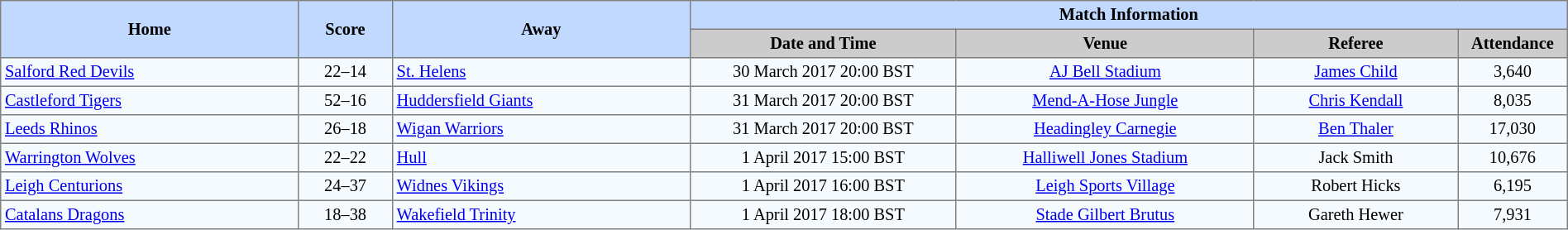<table border=1 style="border-collapse:collapse; font-size:85%; text-align:center;" cellpadding=3 cellspacing=0 width=100%>
<tr bgcolor=#C1D8FF>
<th rowspan=2 width=19%>Home</th>
<th rowspan=2 width=6%>Score</th>
<th rowspan=2 width=19%>Away</th>
<th colspan=6>Match Information</th>
</tr>
<tr bgcolor=#CCCCCC>
<th width=17%>Date and Time</th>
<th width=19%>Venue</th>
<th width=13%>Referee</th>
<th width=7%>Attendance</th>
</tr>
<tr bgcolor=#F5FAFF>
<td align=left> <a href='#'>Salford Red Devils</a></td>
<td>22–14</td>
<td align=left> <a href='#'>St. Helens</a></td>
<td>30 March 2017 20:00 BST</td>
<td><a href='#'>AJ Bell Stadium</a></td>
<td><a href='#'>James Child</a></td>
<td>3,640</td>
</tr>
<tr bgcolor=#F5FAFF>
<td align=left> <a href='#'>Castleford Tigers</a></td>
<td>52–16</td>
<td align=left> <a href='#'>Huddersfield Giants</a></td>
<td>31 March 2017 20:00 BST</td>
<td><a href='#'>Mend-A-Hose Jungle</a></td>
<td><a href='#'>Chris Kendall</a></td>
<td>8,035</td>
</tr>
<tr bgcolor=#F5FAFF>
<td align=left> <a href='#'>Leeds Rhinos</a></td>
<td>26–18</td>
<td align=left> <a href='#'>Wigan Warriors</a></td>
<td>31 March 2017 20:00 BST</td>
<td><a href='#'>Headingley Carnegie</a></td>
<td><a href='#'>Ben Thaler</a></td>
<td>17,030</td>
</tr>
<tr bgcolor=#F5FAFF>
<td align=left> <a href='#'>Warrington Wolves</a></td>
<td>22–22</td>
<td align=left> <a href='#'>Hull</a></td>
<td>1 April 2017 15:00 BST</td>
<td><a href='#'>Halliwell Jones Stadium</a></td>
<td>Jack Smith</td>
<td>10,676</td>
</tr>
<tr bgcolor=#F5FAFF>
<td align=left> <a href='#'>Leigh Centurions</a></td>
<td>24–37</td>
<td align=left> <a href='#'>Widnes Vikings</a></td>
<td>1 April 2017 16:00 BST</td>
<td><a href='#'>Leigh Sports Village</a></td>
<td>Robert Hicks</td>
<td>6,195</td>
</tr>
<tr bgcolor=#F5FAFF>
<td align=left> <a href='#'>Catalans Dragons</a></td>
<td>18–38</td>
<td align=left> <a href='#'>Wakefield Trinity</a></td>
<td>1 April 2017 18:00 BST</td>
<td><a href='#'>Stade Gilbert Brutus</a></td>
<td>Gareth Hewer</td>
<td>7,931</td>
</tr>
</table>
